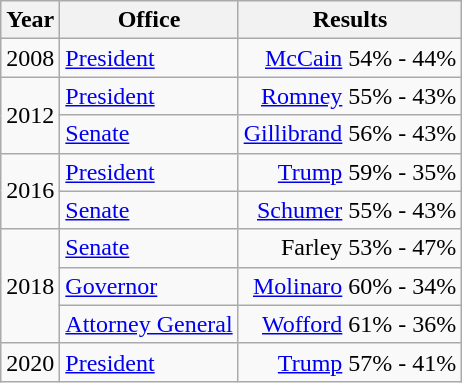<table class=wikitable>
<tr>
<th>Year</th>
<th>Office</th>
<th>Results</th>
</tr>
<tr>
<td>2008</td>
<td><a href='#'>President</a></td>
<td align="right" ><a href='#'>McCain</a> 54% - 44%</td>
</tr>
<tr>
<td rowspan=2>2012</td>
<td><a href='#'>President</a></td>
<td align="right" ><a href='#'>Romney</a> 55% - 43%</td>
</tr>
<tr>
<td><a href='#'>Senate</a></td>
<td align="right" ><a href='#'>Gillibrand</a> 56% - 43%</td>
</tr>
<tr>
<td rowspan=2>2016</td>
<td><a href='#'>President</a></td>
<td align="right" ><a href='#'>Trump</a> 59% - 35%</td>
</tr>
<tr>
<td><a href='#'>Senate</a></td>
<td align="right" ><a href='#'>Schumer</a> 55% - 43%</td>
</tr>
<tr>
<td rowspan=3>2018</td>
<td><a href='#'>Senate</a></td>
<td align="right" >Farley 53% - 47%</td>
</tr>
<tr>
<td><a href='#'>Governor</a></td>
<td align="right" ><a href='#'>Molinaro</a> 60% - 34%</td>
</tr>
<tr>
<td><a href='#'>Attorney General</a></td>
<td align="right" ><a href='#'>Wofford</a> 61% - 36%</td>
</tr>
<tr>
<td>2020</td>
<td><a href='#'>President</a></td>
<td align="right" ><a href='#'>Trump</a> 57% - 41%</td>
</tr>
</table>
